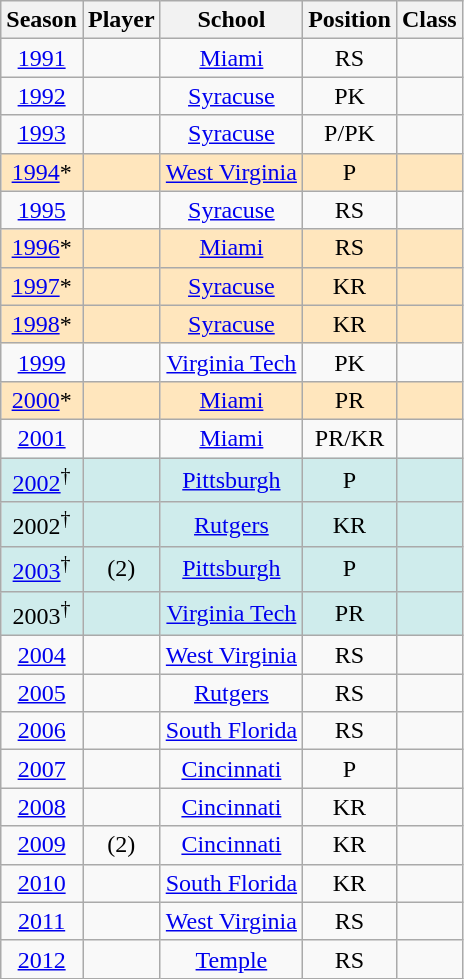<table class="wikitable sortable">
<tr>
<th>Season</th>
<th>Player</th>
<th>School</th>
<th>Position</th>
<th>Class</th>
</tr>
<tr align=center>
<td><a href='#'>1991</a></td>
<td></td>
<td><a href='#'>Miami</a></td>
<td>RS</td>
<td></td>
</tr>
<tr align=center>
<td><a href='#'>1992</a></td>
<td></td>
<td><a href='#'>Syracuse</a></td>
<td>PK</td>
<td></td>
</tr>
<tr align=center>
<td><a href='#'>1993</a></td>
<td></td>
<td><a href='#'>Syracuse</a></td>
<td>P/PK</td>
<td></td>
</tr>
<tr style="background-color:#FFE6BD; width:3em;" align=center>
<td><a href='#'>1994</a>*</td>
<td></td>
<td><a href='#'>West Virginia</a></td>
<td>P</td>
<td></td>
</tr>
<tr align=center>
<td><a href='#'>1995</a></td>
<td></td>
<td><a href='#'>Syracuse</a></td>
<td>RS</td>
<td></td>
</tr>
<tr style="background-color:#FFE6BD; width:3em;" align=center>
<td><a href='#'>1996</a>*</td>
<td></td>
<td><a href='#'>Miami</a></td>
<td>RS</td>
<td></td>
</tr>
<tr style="background-color:#FFE6BD; width:3em;" align=center>
<td><a href='#'>1997</a>*</td>
<td></td>
<td><a href='#'>Syracuse</a></td>
<td>KR</td>
<td></td>
</tr>
<tr style="background-color:#FFE6BD; width:3em;" align=center>
<td><a href='#'>1998</a>*</td>
<td></td>
<td><a href='#'>Syracuse</a></td>
<td>KR</td>
<td></td>
</tr>
<tr align=center>
<td><a href='#'>1999</a></td>
<td></td>
<td><a href='#'>Virginia Tech</a></td>
<td>PK</td>
<td></td>
</tr>
<tr style="background-color:#FFE6BD; width:3em;" align=center>
<td><a href='#'>2000</a>*</td>
<td></td>
<td><a href='#'>Miami</a></td>
<td>PR</td>
<td></td>
</tr>
<tr align=center>
<td><a href='#'>2001</a></td>
<td></td>
<td><a href='#'>Miami</a></td>
<td>PR/KR</td>
<td></td>
</tr>
<tr style="background-color:#CFECEC; width:3em;" align=center>
<td><a href='#'>2002</a><sup>†</sup></td>
<td></td>
<td><a href='#'>Pittsburgh</a></td>
<td>P</td>
<td></td>
</tr>
<tr style="background-color:#CFECEC; width:3em;" align=center>
<td>2002<sup>†</sup></td>
<td></td>
<td><a href='#'>Rutgers</a></td>
<td>KR</td>
<td></td>
</tr>
<tr style="background-color:#CFECEC; width:3em;" align=center>
<td><a href='#'>2003</a><sup>†</sup></td>
<td> (2)</td>
<td><a href='#'>Pittsburgh</a></td>
<td>P</td>
<td></td>
</tr>
<tr style="background-color:#CFECEC; width:3em;" align=center>
<td>2003<sup>†</sup></td>
<td></td>
<td><a href='#'>Virginia Tech</a></td>
<td>PR</td>
<td></td>
</tr>
<tr align=center>
<td><a href='#'>2004</a></td>
<td></td>
<td><a href='#'>West Virginia</a></td>
<td>RS</td>
<td></td>
</tr>
<tr align=center>
<td><a href='#'>2005</a></td>
<td></td>
<td><a href='#'>Rutgers</a></td>
<td>RS</td>
<td></td>
</tr>
<tr align=center>
<td><a href='#'>2006</a></td>
<td></td>
<td><a href='#'>South Florida</a></td>
<td>RS</td>
<td></td>
</tr>
<tr align=center>
<td><a href='#'>2007</a></td>
<td></td>
<td><a href='#'>Cincinnati</a></td>
<td>P</td>
<td></td>
</tr>
<tr align=center>
<td><a href='#'>2008</a></td>
<td></td>
<td><a href='#'>Cincinnati</a></td>
<td>KR</td>
<td></td>
</tr>
<tr align=center>
<td><a href='#'>2009</a></td>
<td> (2)</td>
<td><a href='#'>Cincinnati</a></td>
<td>KR</td>
<td></td>
</tr>
<tr align=center>
<td><a href='#'>2010</a></td>
<td></td>
<td><a href='#'>South Florida</a></td>
<td>KR</td>
<td></td>
</tr>
<tr align=center>
<td><a href='#'>2011</a></td>
<td></td>
<td><a href='#'>West Virginia</a></td>
<td>RS</td>
<td></td>
</tr>
<tr align=center>
<td><a href='#'>2012</a></td>
<td></td>
<td><a href='#'>Temple</a></td>
<td>RS</td>
<td></td>
</tr>
</table>
